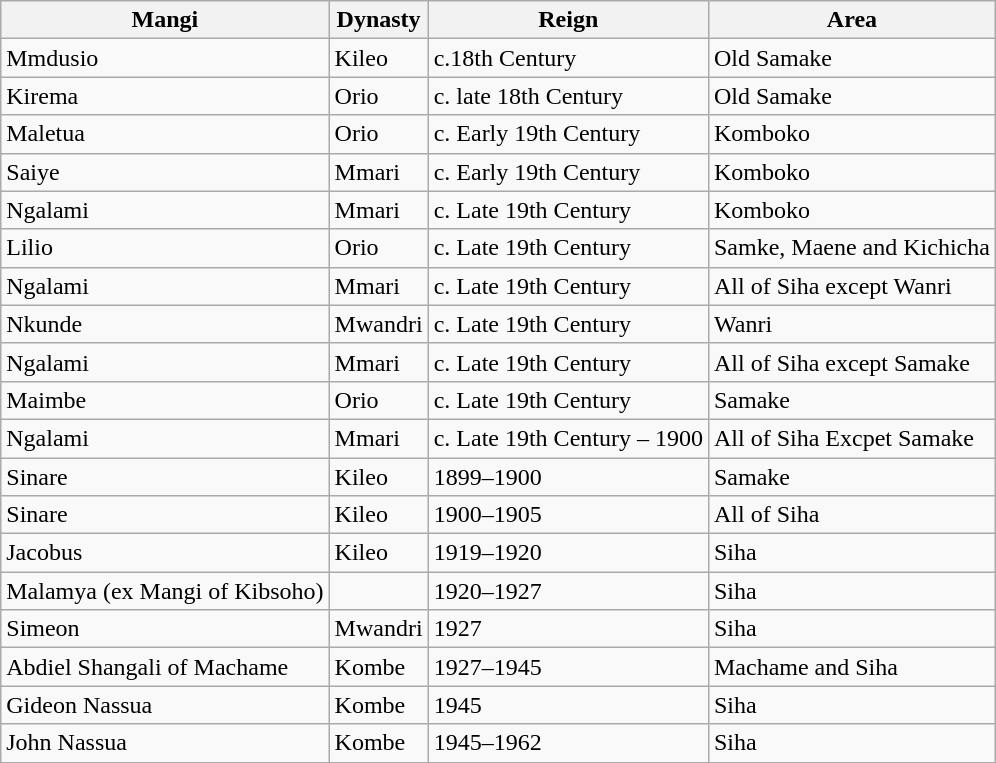<table class=wikitable style=height:1em;>
<tr>
<th>Mangi</th>
<th>Dynasty</th>
<th>Reign</th>
<th>Area</th>
</tr>
<tr>
<td>Mmdusio</td>
<td>Kileo</td>
<td>c.18th Century</td>
<td>Old Samake</td>
</tr>
<tr>
<td>Kirema</td>
<td>Orio</td>
<td>c. late 18th Century</td>
<td>Old Samake</td>
</tr>
<tr>
<td>Maletua</td>
<td>Orio</td>
<td>c. Early 19th Century</td>
<td>Komboko</td>
</tr>
<tr>
<td>Saiye</td>
<td>Mmari</td>
<td>c. Early 19th Century</td>
<td>Komboko</td>
</tr>
<tr>
<td>Ngalami</td>
<td>Mmari</td>
<td>c. Late 19th Century</td>
<td>Komboko</td>
</tr>
<tr>
<td>Lilio</td>
<td>Orio</td>
<td>c. Late 19th Century</td>
<td>Samke, Maene and Kichicha</td>
</tr>
<tr>
<td>Ngalami</td>
<td>Mmari</td>
<td>c. Late 19th Century</td>
<td>All of Siha except Wanri</td>
</tr>
<tr>
<td>Nkunde</td>
<td>Mwandri</td>
<td>c. Late 19th Century</td>
<td>Wanri</td>
</tr>
<tr>
<td>Ngalami</td>
<td>Mmari</td>
<td>c. Late 19th Century</td>
<td>All of Siha except Samake</td>
</tr>
<tr>
<td>Maimbe</td>
<td>Orio</td>
<td>c. Late 19th Century</td>
<td>Samake</td>
</tr>
<tr>
<td>Ngalami</td>
<td>Mmari</td>
<td>c. Late 19th Century – 1900</td>
<td>All of Siha Excpet Samake</td>
</tr>
<tr>
<td>Sinare</td>
<td>Kileo</td>
<td>1899–1900</td>
<td>Samake</td>
</tr>
<tr>
<td>Sinare</td>
<td>Kileo</td>
<td>1900–1905</td>
<td>All of Siha</td>
</tr>
<tr>
<td>Jacobus</td>
<td>Kileo</td>
<td>1919–1920</td>
<td>Siha</td>
</tr>
<tr>
<td>Malamya (ex Mangi of Kibsoho)</td>
<td></td>
<td>1920–1927</td>
<td>Siha</td>
</tr>
<tr>
<td>Simeon</td>
<td>Mwandri</td>
<td>1927</td>
<td>Siha</td>
</tr>
<tr>
<td>Abdiel Shangali of Machame</td>
<td>Kombe</td>
<td>1927–1945</td>
<td>Machame and Siha</td>
</tr>
<tr>
<td>Gideon Nassua</td>
<td>Kombe</td>
<td>1945</td>
<td>Siha</td>
</tr>
<tr>
<td>John Nassua</td>
<td>Kombe</td>
<td>1945–1962</td>
<td>Siha</td>
</tr>
<tr>
</tr>
</table>
